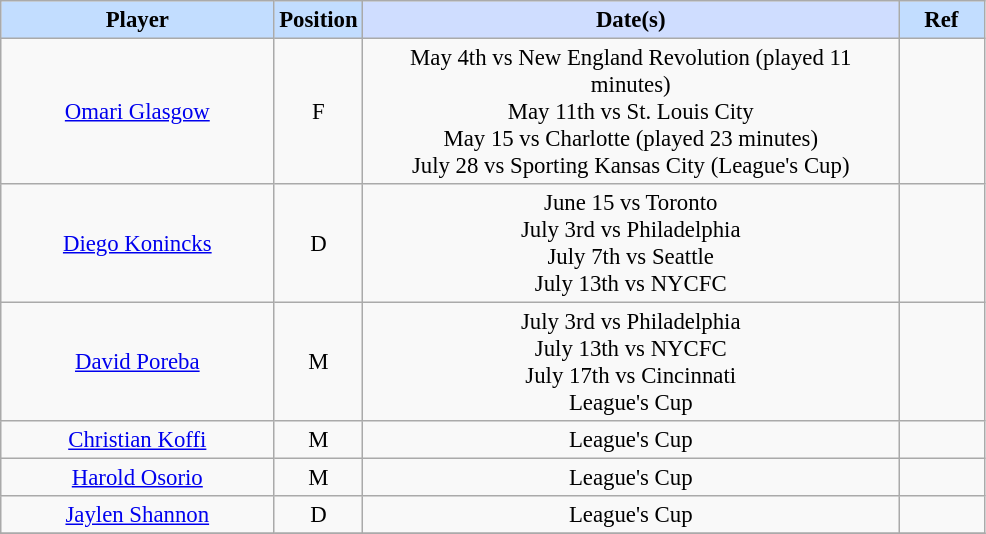<table class="wikitable" style="text-align:center; font-size:95%;">
<tr>
<th style="background:#c2ddff; width:175px;">Player</th>
<th style="background:#c2ddff; width:50px;">Position</th>
<th style="background:#cfddff; width:350px;">Date(s)</th>
<th style="background:#c2ddff; width:50px;">Ref</th>
</tr>
<tr>
<td> <a href='#'>Omari Glasgow</a></td>
<td>F</td>
<td>May 4th vs New England Revolution (played 11 minutes)<br>May 11th vs St. Louis City<br>May 15 vs Charlotte (played 23 minutes)<br>July 28 vs Sporting Kansas City (League's Cup)</td>
<td></td>
</tr>
<tr>
<td> <a href='#'>Diego Konincks</a></td>
<td>D</td>
<td>June 15 vs Toronto<br>July 3rd vs Philadelphia<br>July 7th vs Seattle<br>July 13th vs NYCFC</td>
<td></td>
</tr>
<tr>
<td> <a href='#'>David Poreba</a></td>
<td>M</td>
<td>July 3rd vs Philadelphia<br>July 13th vs NYCFC<br>July 17th vs Cincinnati<br>League's Cup</td>
<td></td>
</tr>
<tr>
<td> <a href='#'>Christian Koffi</a></td>
<td>M</td>
<td>League's Cup</td>
<td></td>
</tr>
<tr>
<td> <a href='#'>Harold Osorio</a></td>
<td>M</td>
<td>League's Cup</td>
<td></td>
</tr>
<tr>
<td> <a href='#'>Jaylen Shannon</a></td>
<td>D</td>
<td>League's Cup</td>
<td></td>
</tr>
<tr>
</tr>
</table>
